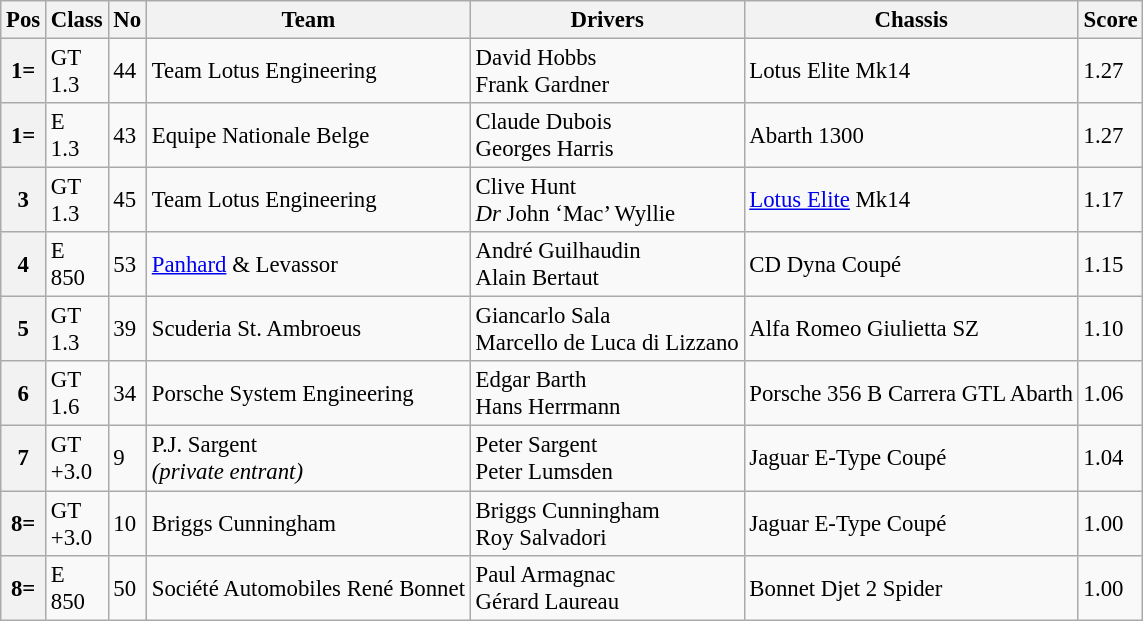<table class="wikitable" style="font-size: 95%;">
<tr>
<th>Pos</th>
<th>Class</th>
<th>No</th>
<th>Team</th>
<th>Drivers</th>
<th>Chassis</th>
<th>Score</th>
</tr>
<tr>
<th>1=</th>
<td>GT<br>1.3</td>
<td>44</td>
<td> Team Lotus Engineering</td>
<td> David Hobbs<br> Frank Gardner</td>
<td>Lotus Elite Mk14</td>
<td>1.27</td>
</tr>
<tr>
<th>1=</th>
<td>E<br>1.3</td>
<td>43</td>
<td> Equipe Nationale Belge</td>
<td> Claude Dubois<br> Georges Harris</td>
<td>Abarth 1300</td>
<td>1.27</td>
</tr>
<tr>
<th>3</th>
<td>GT<br>1.3</td>
<td>45</td>
<td> Team Lotus Engineering</td>
<td> Clive Hunt<br> <em>Dr</em> John ‘Mac’ Wyllie</td>
<td><a href='#'>Lotus Elite</a> Mk14</td>
<td>1.17</td>
</tr>
<tr>
<th>4</th>
<td>E<br>850</td>
<td>53</td>
<td> <a href='#'>Panhard</a> & Levassor</td>
<td> André Guilhaudin<br> Alain Bertaut</td>
<td>CD Dyna Coupé</td>
<td>1.15</td>
</tr>
<tr>
<th>5</th>
<td>GT<br>1.3</td>
<td>39</td>
<td> Scuderia St. Ambroeus</td>
<td> Giancarlo Sala<br> Marcello de Luca di Lizzano</td>
<td>Alfa Romeo Giulietta SZ</td>
<td>1.10</td>
</tr>
<tr>
<th>6</th>
<td>GT<br>1.6</td>
<td>34</td>
<td> Porsche System Engineering</td>
<td> Edgar Barth<br> Hans Herrmann</td>
<td>Porsche 356 B Carrera GTL Abarth</td>
<td>1.06</td>
</tr>
<tr>
<th>7</th>
<td>GT<br>+3.0</td>
<td>9</td>
<td> P.J. Sargent<br><em>(private entrant)</em></td>
<td> Peter Sargent<br> Peter Lumsden</td>
<td>Jaguar E-Type Coupé</td>
<td>1.04</td>
</tr>
<tr>
<th>8=</th>
<td>GT<br>+3.0</td>
<td>10</td>
<td> Briggs Cunningham</td>
<td> Briggs Cunningham<br> Roy Salvadori</td>
<td>Jaguar E-Type Coupé</td>
<td>1.00</td>
</tr>
<tr>
<th>8=</th>
<td>E<br>850</td>
<td>50</td>
<td> Société Automobiles René Bonnet</td>
<td> Paul Armagnac<br> Gérard Laureau</td>
<td>Bonnet Djet 2 Spider</td>
<td>1.00</td>
</tr>
</table>
